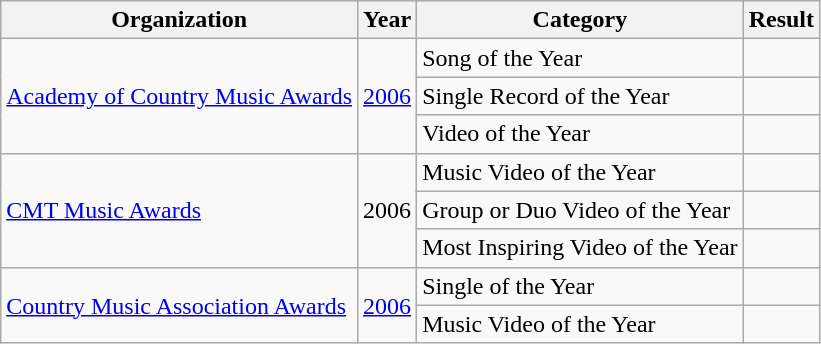<table class="wikitable sortable plainrowheaders" style="border:none; margin:0;">
<tr>
<th scope="col">Organization</th>
<th scope="col">Year</th>
<th scope="col">Category</th>
<th scope="col">Result</th>
</tr>
<tr>
<td rowspan="3"><a href='#'>Academy of Country Music Awards</a></td>
<td rowspan="3"><a href='#'>2006</a></td>
<td>Song of the Year</td>
<td></td>
</tr>
<tr>
<td>Single Record of the Year</td>
<td></td>
</tr>
<tr>
<td>Video of the Year</td>
<td></td>
</tr>
<tr>
<td rowspan="3"><a href='#'>CMT Music Awards</a></td>
<td rowspan="3">2006</td>
<td>Music Video of the Year</td>
<td></td>
</tr>
<tr>
<td>Group or Duo Video of the Year</td>
<td></td>
</tr>
<tr>
<td>Most Inspiring Video of the Year</td>
<td></td>
</tr>
<tr>
<td rowspan="2"><a href='#'>Country Music Association Awards</a></td>
<td rowspan="2"><a href='#'>2006</a></td>
<td>Single of the Year</td>
<td></td>
</tr>
<tr>
<td>Music Video of the Year</td>
<td></td>
</tr>
</table>
